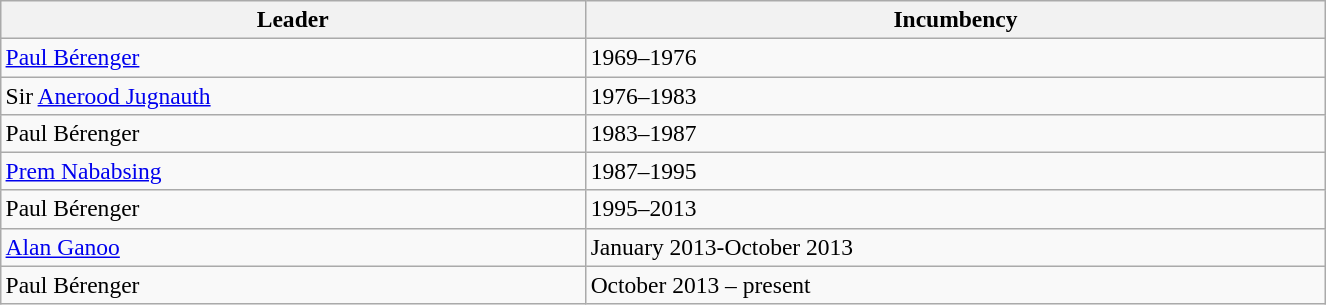<table class="wikitable" style="font-size:98%; margin:auto; width:70%;">
<tr>
<th>Leader</th>
<th>Incumbency</th>
</tr>
<tr>
<td><a href='#'>Paul Bérenger</a></td>
<td>1969–1976</td>
</tr>
<tr>
<td>Sir <a href='#'>Anerood Jugnauth</a></td>
<td>1976–1983</td>
</tr>
<tr>
<td>Paul Bérenger</td>
<td>1983–1987</td>
</tr>
<tr>
<td><a href='#'>Prem Nababsing</a></td>
<td>1987–1995</td>
</tr>
<tr>
<td>Paul Bérenger</td>
<td>1995–2013</td>
</tr>
<tr>
<td><a href='#'>Alan Ganoo</a></td>
<td>January 2013-October 2013</td>
</tr>
<tr>
<td>Paul Bérenger</td>
<td>October 2013 – present</td>
</tr>
</table>
